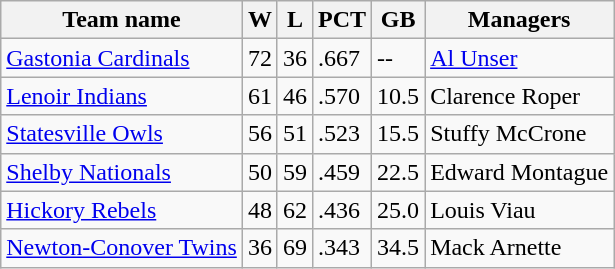<table class="wikitable">
<tr>
<th>Team name</th>
<th>W</th>
<th>L</th>
<th>PCT</th>
<th>GB</th>
<th>Managers</th>
</tr>
<tr>
<td><a href='#'>Gastonia Cardinals</a></td>
<td>72</td>
<td>36</td>
<td>.667</td>
<td>--</td>
<td><a href='#'>Al Unser</a></td>
</tr>
<tr>
<td><a href='#'>Lenoir Indians</a></td>
<td>61</td>
<td>46</td>
<td>.570</td>
<td>10.5</td>
<td>Clarence Roper</td>
</tr>
<tr>
<td><a href='#'>Statesville Owls</a></td>
<td>56</td>
<td>51</td>
<td>.523</td>
<td>15.5</td>
<td>Stuffy McCrone</td>
</tr>
<tr>
<td><a href='#'>Shelby Nationals</a></td>
<td>50</td>
<td>59</td>
<td>.459</td>
<td>22.5</td>
<td>Edward Montague</td>
</tr>
<tr>
<td><a href='#'>Hickory Rebels</a></td>
<td>48</td>
<td>62</td>
<td>.436</td>
<td>25.0</td>
<td>Louis Viau</td>
</tr>
<tr>
<td><a href='#'>Newton-Conover Twins</a></td>
<td>36</td>
<td>69</td>
<td>.343</td>
<td>34.5</td>
<td>Mack Arnette</td>
</tr>
</table>
